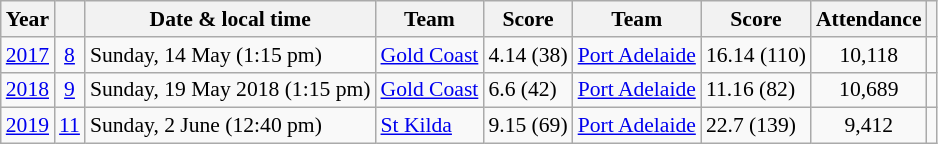<table class="wikitable plainrowheaders" style="font-size:90%;">
<tr>
<th>Year</th>
<th scope=col></th>
<th scope=col>Date & local time</th>
<th scope=col>Team</th>
<th>Score</th>
<th scope=col>Team</th>
<th>Score</th>
<th scope=col>Attendance</th>
<th scope=col></th>
</tr>
<tr>
<td><a href='#'>2017</a></td>
<td align=center><a href='#'>8</a></td>
<td align=left>Sunday, 14 May (1:15 pm)</td>
<td><a href='#'>Gold Coast</a></td>
<td>4.14 (38)</td>
<td><a href='#'>Port Adelaide</a></td>
<td>16.14 (110)</td>
<td align=center>10,118</td>
<td align=center></td>
</tr>
<tr>
<td><a href='#'>2018</a></td>
<td align=center><a href='#'>9</a></td>
<td align=left>Sunday, 19 May 2018 (1:15 pm)</td>
<td><a href='#'>Gold Coast</a></td>
<td>6.6 (42)</td>
<td><a href='#'>Port Adelaide</a></td>
<td>11.16 (82)</td>
<td align=center>10,689</td>
<td align=center></td>
</tr>
<tr>
<td><a href='#'>2019</a></td>
<td align=center><a href='#'>11</a></td>
<td algan=left>Sunday, 2 June (12:40 pm)</td>
<td><a href='#'>St Kilda</a></td>
<td>9.15 (69)</td>
<td><a href='#'>Port Adelaide</a></td>
<td>22.7 (139)</td>
<td align=center>9,412</td>
<td align=center></td>
</tr>
</table>
